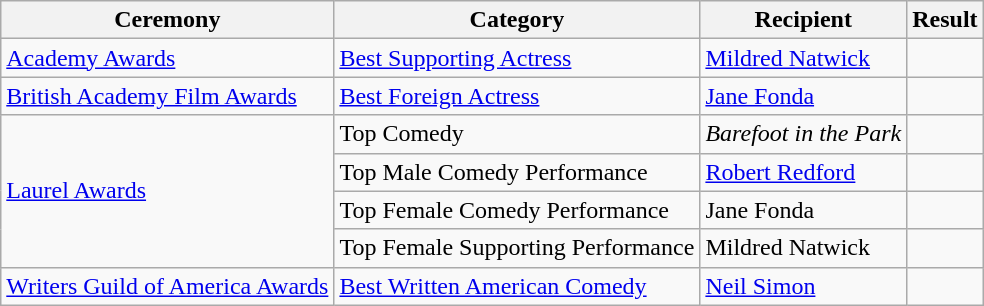<table class="wikitable sortable plainrowheaders">
<tr>
<th scope="col">Ceremony</th>
<th scope="col">Category</th>
<th scope="col">Recipient</th>
<th scope="col">Result</th>
</tr>
<tr>
<td><a href='#'>Academy Awards</a></td>
<td><a href='#'>Best Supporting Actress</a></td>
<td><a href='#'>Mildred Natwick</a></td>
<td></td>
</tr>
<tr>
<td><a href='#'>British Academy Film Awards</a></td>
<td><a href='#'>Best Foreign Actress</a></td>
<td><a href='#'>Jane Fonda</a></td>
<td></td>
</tr>
<tr>
<td rowspan="4"><a href='#'>Laurel Awards</a></td>
<td>Top Comedy</td>
<td><em>Barefoot in the Park</em></td>
<td></td>
</tr>
<tr>
<td>Top Male Comedy Performance</td>
<td><a href='#'>Robert Redford</a></td>
<td></td>
</tr>
<tr>
<td>Top Female Comedy Performance</td>
<td>Jane Fonda</td>
<td></td>
</tr>
<tr>
<td>Top Female Supporting Performance</td>
<td>Mildred Natwick</td>
<td></td>
</tr>
<tr>
<td><a href='#'>Writers Guild of America Awards</a></td>
<td><a href='#'>Best Written American Comedy</a></td>
<td><a href='#'>Neil Simon</a></td>
<td></td>
</tr>
</table>
